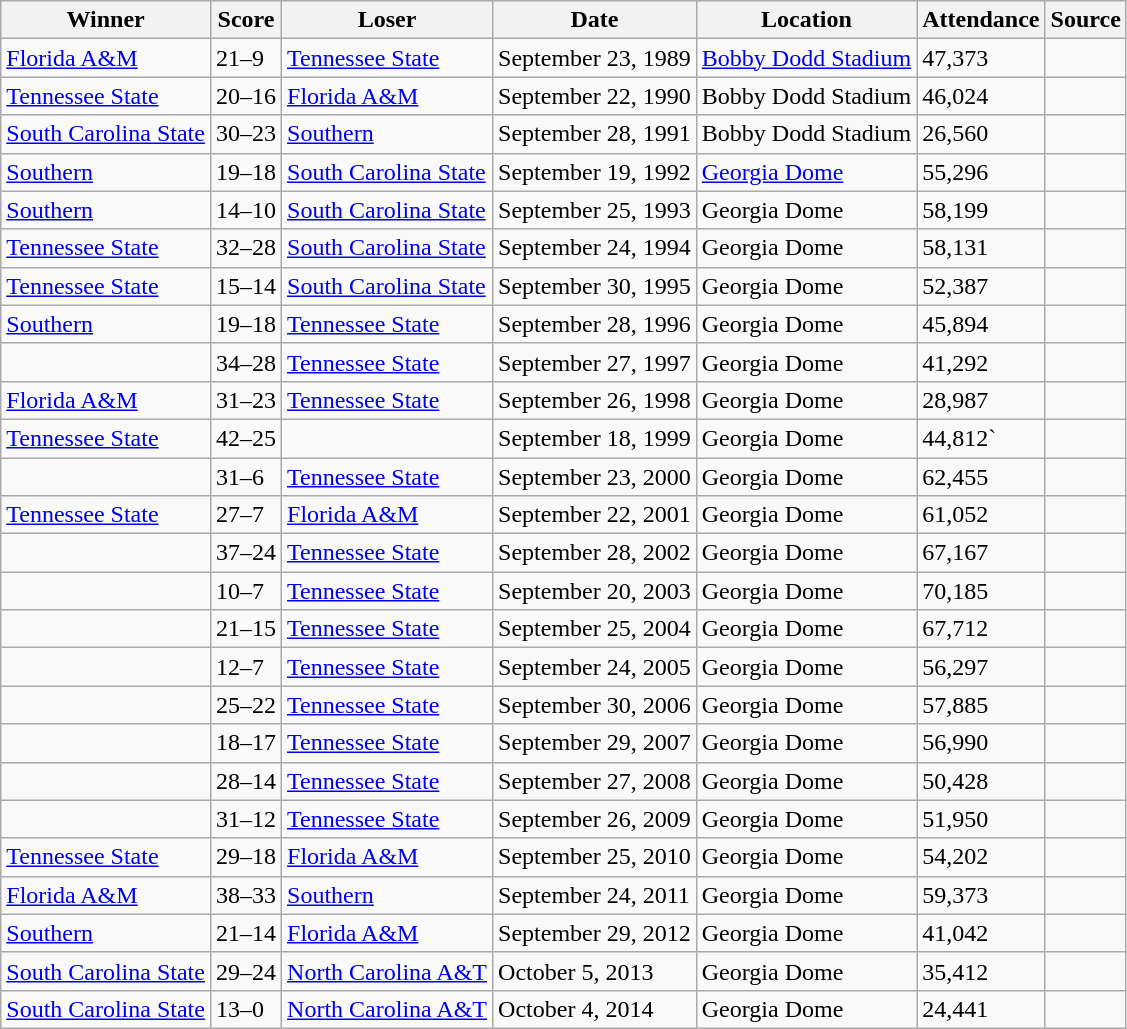<table class="wikitable">
<tr>
<th>Winner</th>
<th>Score</th>
<th>Loser</th>
<th>Date</th>
<th>Location</th>
<th>Attendance</th>
<th>Source</th>
</tr>
<tr>
<td><a href='#'>Florida A&M</a></td>
<td>21–9</td>
<td><a href='#'>Tennessee State</a></td>
<td>September 23, 1989</td>
<td><a href='#'>Bobby Dodd Stadium</a></td>
<td>47,373</td>
<td></td>
</tr>
<tr>
<td><a href='#'>Tennessee State</a></td>
<td>20–16</td>
<td><a href='#'>Florida A&M</a></td>
<td>September 22, 1990</td>
<td>Bobby Dodd Stadium</td>
<td>46,024</td>
<td></td>
</tr>
<tr>
<td><a href='#'>South Carolina State</a></td>
<td>30–23</td>
<td><a href='#'>Southern</a></td>
<td>September 28, 1991</td>
<td>Bobby Dodd Stadium</td>
<td>26,560</td>
<td></td>
</tr>
<tr>
<td><a href='#'>Southern</a></td>
<td>19–18</td>
<td><a href='#'>South Carolina State</a></td>
<td>September 19, 1992</td>
<td><a href='#'>Georgia Dome</a></td>
<td>55,296</td>
<td></td>
</tr>
<tr>
<td><a href='#'>Southern</a></td>
<td>14–10</td>
<td><a href='#'>South Carolina State</a></td>
<td>September 25, 1993</td>
<td>Georgia Dome</td>
<td>58,199</td>
<td></td>
</tr>
<tr>
<td><a href='#'>Tennessee State</a></td>
<td>32–28</td>
<td><a href='#'>South Carolina State</a></td>
<td>September 24, 1994</td>
<td>Georgia Dome</td>
<td>58,131</td>
<td></td>
</tr>
<tr>
<td><a href='#'>Tennessee State</a></td>
<td>15–14</td>
<td><a href='#'>South Carolina State</a></td>
<td>September 30, 1995</td>
<td>Georgia Dome</td>
<td>52,387</td>
<td></td>
</tr>
<tr>
<td><a href='#'>Southern</a></td>
<td>19–18</td>
<td><a href='#'>Tennessee State</a></td>
<td>September 28, 1996</td>
<td>Georgia Dome</td>
<td>45,894</td>
<td></td>
</tr>
<tr>
<td></td>
<td>34–28</td>
<td><a href='#'>Tennessee State</a></td>
<td>September 27, 1997</td>
<td>Georgia Dome</td>
<td>41,292</td>
<td></td>
</tr>
<tr>
<td><a href='#'>Florida A&M</a></td>
<td>31–23</td>
<td><a href='#'>Tennessee State</a></td>
<td>September 26, 1998</td>
<td>Georgia Dome</td>
<td>28,987</td>
<td></td>
</tr>
<tr>
<td><a href='#'>Tennessee State</a></td>
<td>42–25</td>
<td></td>
<td>September 18, 1999</td>
<td>Georgia Dome</td>
<td>44,812`</td>
<td></td>
</tr>
<tr>
<td></td>
<td>31–6</td>
<td><a href='#'>Tennessee State</a></td>
<td>September 23, 2000</td>
<td>Georgia Dome</td>
<td>62,455</td>
<td></td>
</tr>
<tr>
<td><a href='#'>Tennessee State</a></td>
<td>27–7</td>
<td><a href='#'>Florida A&M</a></td>
<td>September 22, 2001</td>
<td>Georgia Dome</td>
<td>61,052</td>
<td></td>
</tr>
<tr>
<td></td>
<td>37–24</td>
<td><a href='#'>Tennessee State</a></td>
<td>September 28, 2002</td>
<td>Georgia Dome</td>
<td>67,167</td>
<td></td>
</tr>
<tr>
<td></td>
<td>10–7</td>
<td><a href='#'>Tennessee State</a></td>
<td>September 20, 2003</td>
<td>Georgia Dome</td>
<td>70,185</td>
<td></td>
</tr>
<tr>
<td></td>
<td>21–15</td>
<td><a href='#'>Tennessee State</a></td>
<td>September 25, 2004</td>
<td>Georgia Dome</td>
<td>67,712</td>
<td></td>
</tr>
<tr>
<td></td>
<td>12–7</td>
<td><a href='#'>Tennessee State</a></td>
<td>September 24, 2005</td>
<td>Georgia Dome</td>
<td>56,297</td>
<td></td>
</tr>
<tr>
<td></td>
<td>25–22</td>
<td><a href='#'>Tennessee State</a></td>
<td>September 30, 2006</td>
<td>Georgia Dome</td>
<td>57,885</td>
<td></td>
</tr>
<tr>
<td></td>
<td>18–17</td>
<td><a href='#'>Tennessee State</a></td>
<td>September 29, 2007</td>
<td>Georgia Dome</td>
<td>56,990</td>
<td></td>
</tr>
<tr>
<td></td>
<td>28–14</td>
<td><a href='#'>Tennessee State</a></td>
<td>September 27, 2008</td>
<td>Georgia Dome</td>
<td>50,428</td>
<td></td>
</tr>
<tr>
<td></td>
<td>31–12</td>
<td><a href='#'>Tennessee State</a></td>
<td>September 26, 2009</td>
<td>Georgia Dome</td>
<td>51,950</td>
<td></td>
</tr>
<tr>
<td><a href='#'>Tennessee State</a></td>
<td>29–18</td>
<td><a href='#'>Florida A&M</a></td>
<td>September 25, 2010</td>
<td>Georgia Dome</td>
<td>54,202</td>
<td></td>
</tr>
<tr>
<td><a href='#'>Florida A&M</a></td>
<td>38–33</td>
<td><a href='#'>Southern</a></td>
<td>September 24, 2011</td>
<td>Georgia Dome</td>
<td>59,373</td>
<td></td>
</tr>
<tr>
<td><a href='#'>Southern</a></td>
<td>21–14</td>
<td><a href='#'>Florida A&M</a></td>
<td>September 29, 2012</td>
<td>Georgia Dome</td>
<td>41,042</td>
<td></td>
</tr>
<tr>
<td><a href='#'>South Carolina State</a></td>
<td>29–24</td>
<td><a href='#'>North Carolina A&T</a></td>
<td>October 5, 2013</td>
<td>Georgia Dome</td>
<td>35,412</td>
<td></td>
</tr>
<tr>
<td><a href='#'>South Carolina State</a></td>
<td>13–0</td>
<td><a href='#'>North Carolina A&T</a></td>
<td>October 4, 2014</td>
<td>Georgia Dome</td>
<td>24,441</td>
<td></td>
</tr>
</table>
